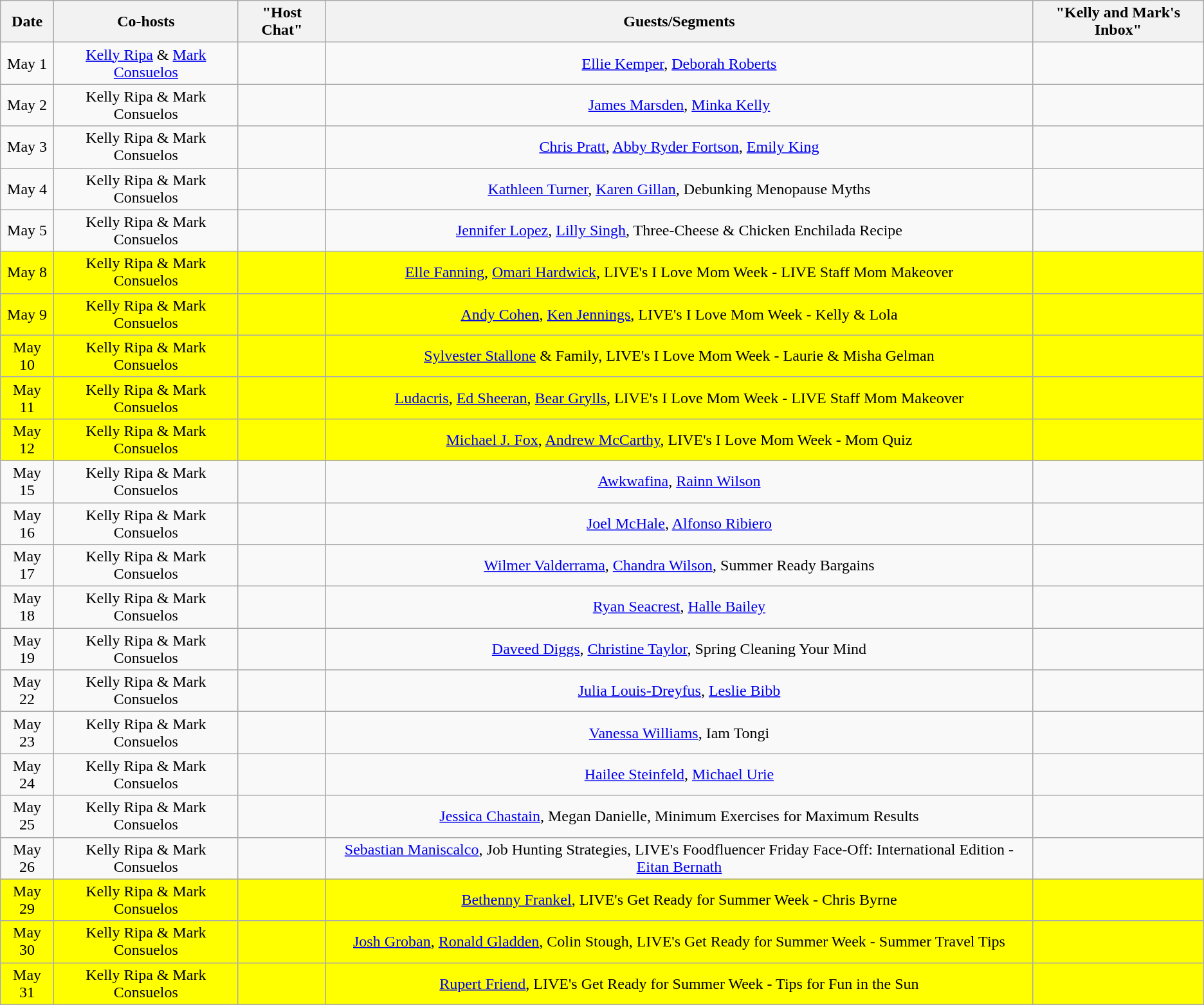<table class="wikitable sortable" style="text-align:center;">
<tr>
<th>Date</th>
<th>Co-hosts</th>
<th>"Host Chat"</th>
<th>Guests/Segments</th>
<th>"Kelly and Mark's Inbox"</th>
</tr>
<tr>
<td>May 1</td>
<td><a href='#'>Kelly Ripa</a> & <a href='#'>Mark Consuelos</a></td>
<td></td>
<td><a href='#'>Ellie Kemper</a>, <a href='#'>Deborah Roberts</a></td>
<td></td>
</tr>
<tr>
<td>May 2</td>
<td>Kelly Ripa & Mark Consuelos</td>
<td></td>
<td><a href='#'>James Marsden</a>, <a href='#'>Minka Kelly</a></td>
<td></td>
</tr>
<tr>
<td>May 3</td>
<td>Kelly Ripa & Mark Consuelos</td>
<td></td>
<td><a href='#'>Chris Pratt</a>, <a href='#'>Abby Ryder Fortson</a>, <a href='#'>Emily King</a></td>
<td></td>
</tr>
<tr>
<td>May 4</td>
<td>Kelly Ripa & Mark Consuelos</td>
<td></td>
<td><a href='#'>Kathleen Turner</a>, <a href='#'>Karen Gillan</a>, Debunking Menopause Myths</td>
<td></td>
</tr>
<tr>
<td>May 5</td>
<td>Kelly Ripa & Mark Consuelos</td>
<td></td>
<td><a href='#'>Jennifer Lopez</a>, <a href='#'>Lilly Singh</a>, Three-Cheese & Chicken Enchilada Recipe</td>
<td></td>
</tr>
<tr style="background:yellow;">
<td>May 8</td>
<td>Kelly Ripa & Mark Consuelos</td>
<td></td>
<td><a href='#'>Elle Fanning</a>, <a href='#'>Omari Hardwick</a>, LIVE's I Love Mom Week - LIVE Staff Mom Makeover</td>
<td></td>
</tr>
<tr style="background:yellow;">
<td>May 9</td>
<td>Kelly Ripa & Mark Consuelos</td>
<td></td>
<td><a href='#'>Andy Cohen</a>, <a href='#'>Ken Jennings</a>, LIVE's I Love Mom Week - Kelly & Lola</td>
<td></td>
</tr>
<tr style="background:yellow;">
<td>May 10</td>
<td>Kelly Ripa & Mark Consuelos</td>
<td></td>
<td><a href='#'>Sylvester Stallone</a> & Family, LIVE's I Love Mom Week - Laurie & Misha Gelman</td>
<td></td>
</tr>
<tr style="background:yellow;">
<td>May 11</td>
<td>Kelly Ripa & Mark Consuelos</td>
<td></td>
<td><a href='#'>Ludacris</a>, <a href='#'>Ed Sheeran</a>, <a href='#'>Bear Grylls</a>, LIVE's I Love Mom Week - LIVE Staff Mom Makeover</td>
<td></td>
</tr>
<tr style="background:yellow;">
<td>May 12</td>
<td>Kelly Ripa & Mark Consuelos</td>
<td></td>
<td><a href='#'>Michael J. Fox</a>, <a href='#'>Andrew McCarthy</a>, LIVE's I Love Mom Week - Mom Quiz</td>
<td></td>
</tr>
<tr>
<td>May 15</td>
<td>Kelly Ripa & Mark Consuelos</td>
<td></td>
<td><a href='#'>Awkwafina</a>, <a href='#'>Rainn Wilson</a></td>
<td></td>
</tr>
<tr>
<td>May 16</td>
<td>Kelly Ripa & Mark Consuelos</td>
<td></td>
<td><a href='#'>Joel McHale</a>, <a href='#'>Alfonso Ribiero</a></td>
<td></td>
</tr>
<tr>
<td>May 17</td>
<td>Kelly Ripa & Mark Consuelos</td>
<td></td>
<td><a href='#'>Wilmer Valderrama</a>, <a href='#'>Chandra Wilson</a>, Summer Ready Bargains</td>
<td></td>
</tr>
<tr>
<td>May 18</td>
<td>Kelly Ripa & Mark Consuelos</td>
<td></td>
<td><a href='#'>Ryan Seacrest</a>, <a href='#'>Halle Bailey</a></td>
<td></td>
</tr>
<tr>
<td>May 19</td>
<td>Kelly Ripa & Mark Consuelos</td>
<td></td>
<td><a href='#'>Daveed Diggs</a>, <a href='#'>Christine Taylor</a>, Spring Cleaning Your Mind</td>
<td></td>
</tr>
<tr>
<td>May 22</td>
<td>Kelly Ripa & Mark Consuelos</td>
<td></td>
<td><a href='#'>Julia Louis-Dreyfus</a>, <a href='#'>Leslie Bibb</a></td>
<td></td>
</tr>
<tr>
<td>May 23</td>
<td>Kelly Ripa & Mark Consuelos</td>
<td></td>
<td><a href='#'>Vanessa Williams</a>, Iam Tongi</td>
<td></td>
</tr>
<tr>
<td>May 24</td>
<td>Kelly Ripa & Mark Consuelos</td>
<td></td>
<td><a href='#'>Hailee Steinfeld</a>, <a href='#'>Michael Urie</a></td>
<td></td>
</tr>
<tr>
<td>May 25</td>
<td>Kelly Ripa & Mark Consuelos</td>
<td></td>
<td><a href='#'>Jessica Chastain</a>, Megan Danielle, Minimum Exercises for Maximum Results</td>
<td></td>
</tr>
<tr>
<td>May 26</td>
<td>Kelly Ripa & Mark Consuelos</td>
<td></td>
<td><a href='#'>Sebastian Maniscalco</a>, Job Hunting Strategies, LIVE's Foodfluencer Friday Face-Off: International Edition - <a href='#'>Eitan Bernath</a></td>
<td></td>
</tr>
<tr style="background:yellow;">
<td>May 29</td>
<td>Kelly Ripa & Mark Consuelos</td>
<td></td>
<td><a href='#'>Bethenny Frankel</a>, LIVE's Get Ready for Summer Week - Chris Byrne</td>
<td></td>
</tr>
<tr style="background:yellow;">
<td>May 30</td>
<td>Kelly Ripa & Mark Consuelos</td>
<td></td>
<td><a href='#'>Josh Groban</a>, <a href='#'>Ronald Gladden</a>, Colin Stough, LIVE's Get Ready for Summer Week - Summer Travel Tips</td>
<td></td>
</tr>
<tr style="background:yellow;">
<td>May 31</td>
<td>Kelly Ripa & Mark Consuelos</td>
<td></td>
<td><a href='#'>Rupert Friend</a>, LIVE's Get Ready for Summer Week - Tips for Fun in the Sun</td>
<td></td>
</tr>
</table>
